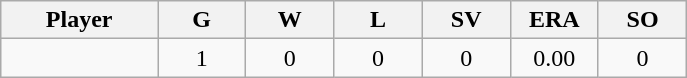<table class="wikitable sortable">
<tr>
<th bgcolor="#DDDDFF" width="16%">Player</th>
<th bgcolor="#DDDDFF" width="9%">G</th>
<th bgcolor="#DDDDFF" width="9%">W</th>
<th bgcolor="#DDDDFF" width="9%">L</th>
<th bgcolor="#DDDDFF" width="9%">SV</th>
<th bgcolor="#DDDDFF" width="9%">ERA</th>
<th bgcolor="#DDDDFF" width="9%">SO</th>
</tr>
<tr align="center">
<td></td>
<td>1</td>
<td>0</td>
<td>0</td>
<td>0</td>
<td>0.00</td>
<td>0</td>
</tr>
</table>
